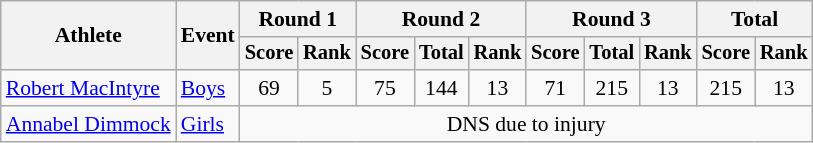<table class="wikitable" style="font-size:90%">
<tr>
<th rowspan="2">Athlete</th>
<th rowspan="2">Event</th>
<th colspan="2">Round 1</th>
<th colspan="3">Round 2</th>
<th colspan="3">Round 3</th>
<th colspan="2">Total</th>
</tr>
<tr style="font-size:95%">
<th>Score</th>
<th>Rank</th>
<th>Score</th>
<th>Total</th>
<th>Rank</th>
<th>Score</th>
<th>Total</th>
<th>Rank</th>
<th>Score</th>
<th>Rank</th>
</tr>
<tr align=center>
<td align=left><a href='#'>Robert MacIntyre</a></td>
<td align=left><a href='#'>Boys</a></td>
<td>69</td>
<td>5</td>
<td>75</td>
<td>144</td>
<td>13</td>
<td>71</td>
<td>215</td>
<td>13</td>
<td>215</td>
<td>13</td>
</tr>
<tr align=center>
<td align=left><a href='#'>Annabel Dimmock</a></td>
<td align=left><a href='#'>Girls</a></td>
<td colspan="10">DNS due to injury</td>
</tr>
</table>
